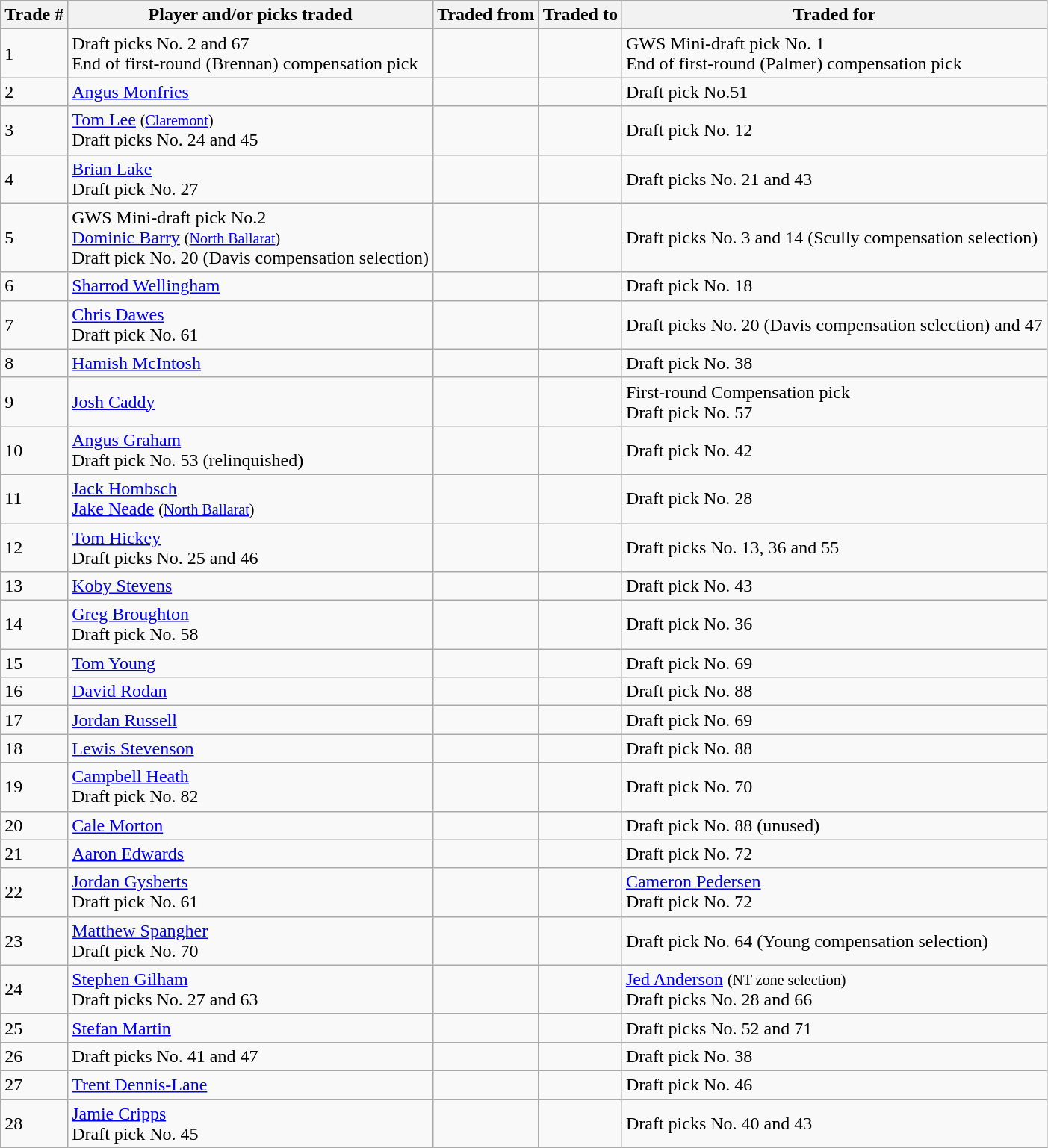<table class="wikitable sortable">
<tr>
<th>Trade #</th>
<th>Player and/or picks traded</th>
<th>Traded from</th>
<th>Traded to</th>
<th>Traded for</th>
</tr>
<tr>
<td>1</td>
<td>Draft picks No. 2 and 67<br> End of first-round (Brennan) compensation pick</td>
<td></td>
<td></td>
<td>GWS Mini-draft pick No. 1<br>End of first-round (Palmer) compensation pick</td>
</tr>
<tr>
<td>2</td>
<td><a href='#'>Angus Monfries</a></td>
<td></td>
<td></td>
<td>Draft pick No.51</td>
</tr>
<tr>
<td>3</td>
<td><a href='#'>Tom Lee</a> <small>(<a href='#'>Claremont</a>)</small><br> Draft picks No. 24 and 45</td>
<td></td>
<td></td>
<td>Draft pick No. 12</td>
</tr>
<tr>
<td>4</td>
<td><a href='#'>Brian Lake</a> <br> Draft pick No. 27</td>
<td></td>
<td></td>
<td>Draft picks No. 21 and 43</td>
</tr>
<tr>
<td>5</td>
<td>GWS Mini-draft pick No.2 <br> <a href='#'>Dominic Barry</a> <small>(<a href='#'>North Ballarat</a>)</small> <br> Draft pick No. 20 (Davis compensation selection)</td>
<td></td>
<td></td>
<td>Draft picks No. 3 and 14 (Scully compensation selection)</td>
</tr>
<tr>
<td>6</td>
<td><a href='#'>Sharrod Wellingham</a></td>
<td></td>
<td></td>
<td>Draft pick No. 18</td>
</tr>
<tr>
<td>7</td>
<td><a href='#'>Chris Dawes</a> <br> Draft pick No. 61</td>
<td></td>
<td></td>
<td>Draft picks No. 20 (Davis compensation selection) and 47</td>
</tr>
<tr>
<td>8</td>
<td><a href='#'>Hamish McIntosh</a></td>
<td></td>
<td></td>
<td>Draft pick No. 38</td>
</tr>
<tr>
<td>9</td>
<td><a href='#'>Josh Caddy</a></td>
<td></td>
<td></td>
<td>First-round Compensation pick <br> Draft pick No. 57</td>
</tr>
<tr>
<td>10</td>
<td><a href='#'>Angus Graham</a> <br> Draft pick No. 53 (relinquished)</td>
<td></td>
<td></td>
<td>Draft pick No. 42</td>
</tr>
<tr>
<td>11</td>
<td><a href='#'>Jack Hombsch</a> <br> <a href='#'>Jake Neade</a> <small>(<a href='#'>North Ballarat</a>)</small></td>
<td></td>
<td></td>
<td>Draft pick No. 28</td>
</tr>
<tr>
<td>12</td>
<td><a href='#'>Tom Hickey</a> <br> Draft picks No. 25 and 46</td>
<td></td>
<td></td>
<td>Draft picks No. 13, 36 and 55</td>
</tr>
<tr>
<td>13</td>
<td><a href='#'>Koby Stevens</a></td>
<td></td>
<td></td>
<td>Draft pick No. 43</td>
</tr>
<tr>
<td>14</td>
<td><a href='#'>Greg Broughton</a> <br> Draft pick No. 58</td>
<td></td>
<td></td>
<td>Draft pick No. 36</td>
</tr>
<tr>
<td>15</td>
<td><a href='#'>Tom Young</a></td>
<td></td>
<td></td>
<td>Draft pick No. 69</td>
</tr>
<tr>
<td>16</td>
<td><a href='#'>David Rodan</a></td>
<td></td>
<td></td>
<td>Draft pick No. 88</td>
</tr>
<tr>
<td>17</td>
<td><a href='#'>Jordan Russell</a></td>
<td></td>
<td></td>
<td>Draft pick No. 69</td>
</tr>
<tr>
<td>18</td>
<td><a href='#'>Lewis Stevenson</a></td>
<td></td>
<td></td>
<td>Draft pick No. 88</td>
</tr>
<tr>
<td>19</td>
<td><a href='#'>Campbell Heath</a> <br> Draft pick No. 82</td>
<td></td>
<td></td>
<td>Draft pick No. 70</td>
</tr>
<tr>
<td>20</td>
<td><a href='#'>Cale Morton</a></td>
<td></td>
<td></td>
<td>Draft pick No. 88 (unused)</td>
</tr>
<tr>
<td>21</td>
<td><a href='#'>Aaron Edwards</a></td>
<td></td>
<td></td>
<td>Draft pick No. 72</td>
</tr>
<tr>
<td>22</td>
<td><a href='#'>Jordan Gysberts</a><br>Draft pick No. 61</td>
<td></td>
<td></td>
<td><a href='#'>Cameron Pedersen</a><br>Draft pick No. 72</td>
</tr>
<tr>
<td>23</td>
<td><a href='#'>Matthew Spangher</a><br>Draft pick No. 70</td>
<td></td>
<td></td>
<td>Draft pick No. 64 (Young compensation selection)</td>
</tr>
<tr>
<td>24</td>
<td><a href='#'>Stephen Gilham</a> <br> Draft picks No. 27 and 63</td>
<td></td>
<td></td>
<td><a href='#'>Jed Anderson</a> <small>(NT zone selection)</small><br> Draft picks No. 28 and 66</td>
</tr>
<tr>
<td>25</td>
<td><a href='#'>Stefan Martin</a></td>
<td></td>
<td></td>
<td>Draft picks No. 52 and 71</td>
</tr>
<tr>
<td>26</td>
<td>Draft picks No. 41 and 47</td>
<td></td>
<td></td>
<td>Draft pick No. 38</td>
</tr>
<tr>
<td>27</td>
<td><a href='#'>Trent Dennis-Lane</a></td>
<td></td>
<td></td>
<td>Draft pick No. 46</td>
</tr>
<tr>
<td>28</td>
<td><a href='#'>Jamie Cripps</a> <br> Draft pick No. 45</td>
<td></td>
<td></td>
<td>Draft picks No. 40 and 43</td>
</tr>
</table>
